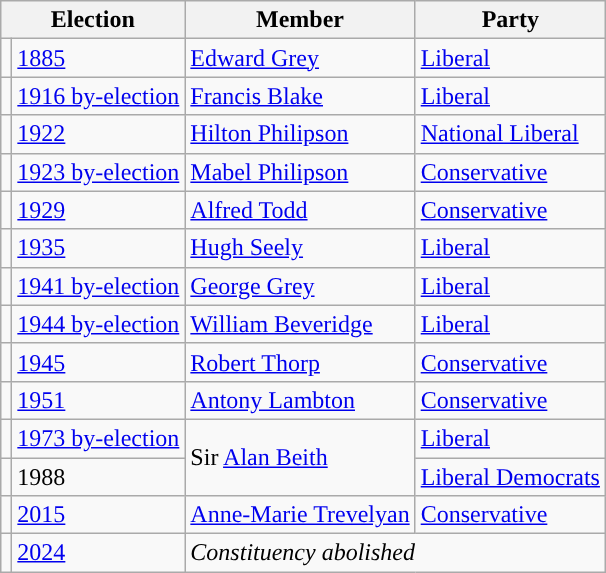<table class="wikitable">
<tr>
<th colspan="2">Election</th>
<th>Member</th>
<th>Party</th>
</tr>
<tr>
<td style="color:inherit;background-color: "></td>
<td><a href='#'>1885</a></td>
<td><a href='#'>Edward Grey</a></td>
<td><a href='#'>Liberal</a></td>
</tr>
<tr>
<td style="color:inherit;background-color: "></td>
<td><a href='#'>1916 by-election</a></td>
<td><a href='#'>Francis Blake</a></td>
<td><a href='#'>Liberal</a></td>
</tr>
<tr>
<td style="color:inherit;background-color: "></td>
<td><a href='#'>1922</a></td>
<td><a href='#'>Hilton Philipson</a></td>
<td><a href='#'>National Liberal</a></td>
</tr>
<tr>
<td style="color:inherit;background-color: "></td>
<td><a href='#'>1923 by-election</a></td>
<td><a href='#'>Mabel Philipson</a></td>
<td><a href='#'>Conservative</a></td>
</tr>
<tr>
<td style="color:inherit;background-color: "></td>
<td><a href='#'>1929</a></td>
<td><a href='#'>Alfred Todd</a></td>
<td><a href='#'>Conservative</a></td>
</tr>
<tr>
<td style="color:inherit;background-color: "></td>
<td><a href='#'>1935</a></td>
<td><a href='#'>Hugh Seely</a></td>
<td><a href='#'>Liberal</a></td>
</tr>
<tr>
<td style="color:inherit;background-color: "></td>
<td><a href='#'>1941 by-election</a></td>
<td><a href='#'>George Grey</a></td>
<td><a href='#'>Liberal</a></td>
</tr>
<tr>
<td style="color:inherit;background-color: "></td>
<td><a href='#'>1944 by-election</a></td>
<td><a href='#'>William Beveridge</a></td>
<td><a href='#'>Liberal</a></td>
</tr>
<tr>
<td style="color:inherit;background-color: "></td>
<td><a href='#'>1945</a></td>
<td><a href='#'>Robert Thorp</a></td>
<td><a href='#'>Conservative</a></td>
</tr>
<tr>
<td style="color:inherit;background-color: "></td>
<td><a href='#'>1951</a></td>
<td><a href='#'>Antony Lambton</a></td>
<td><a href='#'>Conservative</a></td>
</tr>
<tr>
<td style="color:inherit;background-color: "></td>
<td><a href='#'>1973 by-election</a></td>
<td rowspan="2">Sir <a href='#'>Alan Beith</a></td>
<td><a href='#'>Liberal</a></td>
</tr>
<tr>
<td style="color:inherit;background-color: "></td>
<td>1988</td>
<td><a href='#'>Liberal Democrats</a></td>
</tr>
<tr>
<td style="color:inherit;background-color: "></td>
<td><a href='#'>2015</a></td>
<td><a href='#'>Anne-Marie Trevelyan</a></td>
<td><a href='#'>Conservative</a></td>
</tr>
<tr>
<td></td>
<td><a href='#'>2024</a></td>
<td colspan="2"><em>Constituency abolished</em></td>
</tr>
</table>
